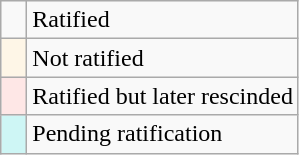<table class="wikitable" style="text-align: left;">
<tr>
<td style="width:10px;"></td>
<td>Ratified</td>
</tr>
<tr>
<td style="width:10px; background:#fef6e7;"></td>
<td>Not ratified</td>
</tr>
<tr>
<td style="width:10px; background:#fee7e6;"></td>
<td>Ratified but later rescinded</td>
</tr>
<tr>
<td style="width:10px; background:#cef6f5;"></td>
<td>Pending ratification</td>
</tr>
</table>
